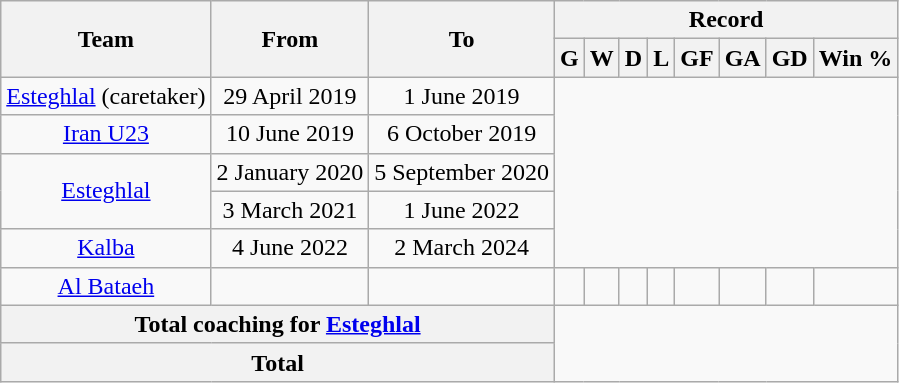<table class="wikitable" style="text-align: center">
<tr>
<th rowspan="2">Team</th>
<th rowspan="2">From</th>
<th rowspan="2">To</th>
<th colspan="8">Record</th>
</tr>
<tr>
<th>G</th>
<th>W</th>
<th>D</th>
<th>L</th>
<th>GF</th>
<th>GA</th>
<th>GD</th>
<th>Win %</th>
</tr>
<tr>
<td><a href='#'>Esteghlal</a> (caretaker)</td>
<td>29 April 2019</td>
<td>1 June 2019<br></td>
</tr>
<tr>
<td><a href='#'>Iran U23</a></td>
<td>10 June 2019</td>
<td>6 October 2019<br></td>
</tr>
<tr>
<td rowspan="2"><a href='#'>Esteghlal</a></td>
<td>2 January 2020</td>
<td>5 September 2020<br></td>
</tr>
<tr>
<td>3 March 2021</td>
<td>1 June 2022<br></td>
</tr>
<tr>
<td><a href='#'>Kalba</a></td>
<td>4 June 2022</td>
<td>2 March 2024<br></td>
</tr>
<tr>
<td><a href='#'>Al Bataeh</a></td>
<td></td>
<td></td>
<td></td>
<td></td>
<td></td>
<td></td>
<td></td>
<td></td>
<td></td>
<td></td>
</tr>
<tr>
<th colspan="3">Total coaching for <a href='#'>Esteghlal</a><br></th>
</tr>
<tr>
<th colspan="3">Total<br></th>
</tr>
</table>
